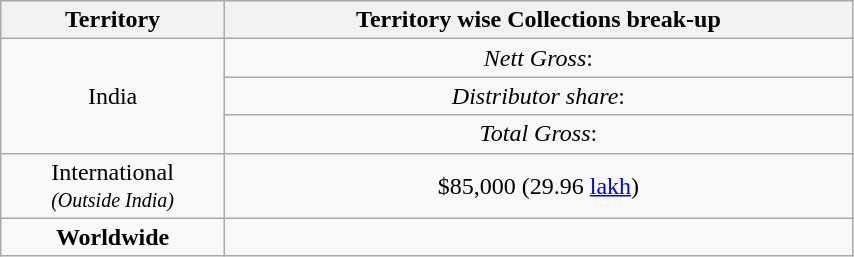<table class="wikitable"  style="float:centre; width:45%; text-align:center;">
<tr>
<th>Territory</th>
<th>Territory wise Collections break-up</th>
</tr>
<tr>
<td rowspan="3">India</td>
<td><em>Nett Gross</em>:<br></td>
</tr>
<tr>
<td><em>Distributor share</em>:<br></td>
</tr>
<tr>
<td><em>Total Gross</em>:<br></td>
</tr>
<tr>
<td rowspan="1">International<br> <small><em>(Outside India)</em></small></td>
<td>$85,000 (29.96 <a href='#'>lakh</a>)</td>
</tr>
<tr>
<td><strong>Worldwide</strong></td>
<td></td>
</tr>
</table>
